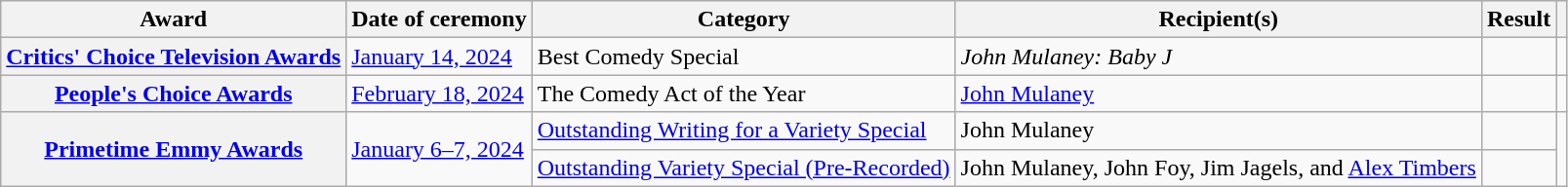<table class="wikitable plainrowheaders sortable">
<tr>
<th scope="col">Award</th>
<th scope="col">Date of ceremony</th>
<th scope="col">Category</th>
<th scope="col">Recipient(s)</th>
<th scope="col">Result</th>
<th scope="col" class="unsortable"></th>
</tr>
<tr>
<th scope="row"><a href='#'>Critics' Choice Television Awards</a></th>
<td><a href='#'>January 14, 2024</a></td>
<td>Best Comedy Special</td>
<td><em>John Mulaney: Baby J</em></td>
<td></td>
<td align="center"></td>
</tr>
<tr>
<th scope="row"><a href='#'>People's Choice Awards</a></th>
<td><a href='#'>February 18, 2024</a></td>
<td>The Comedy Act of the Year</td>
<td><a href='#'>John Mulaney</a></td>
<td></td>
<td align="center"></td>
</tr>
<tr>
<th scope=row rowspan="2"><a href='#'>Primetime Emmy Awards</a></th>
<td rowspan="2"><a href='#'>January 6–7, 2024</a></td>
<td><a href='#'>Outstanding Writing for a Variety Special</a></td>
<td>John Mulaney</td>
<td></td>
<td rowspan="2" align="center"></td>
</tr>
<tr>
<td><a href='#'>Outstanding Variety Special (Pre-Recorded)</a></td>
<td>John Mulaney, John Foy, Jim Jagels, and <a href='#'>Alex Timbers</a></td>
<td></td>
</tr>
</table>
